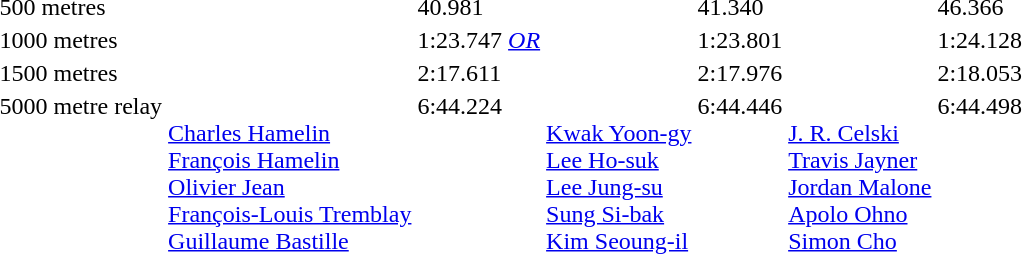<table>
<tr valign="top">
<td>500 metres <br> </td>
<td></td>
<td>40.981</td>
<td></td>
<td>41.340</td>
<td></td>
<td>46.366</td>
</tr>
<tr>
<td>1000 metres <br> </td>
<td></td>
<td>1:23.747 <em><a href='#'>OR</a></em></td>
<td></td>
<td>1:23.801</td>
<td></td>
<td>1:24.128</td>
</tr>
<tr>
<td>1500 metres <br> </td>
<td></td>
<td>2:17.611</td>
<td></td>
<td>2:17.976</td>
<td></td>
<td>2:18.053</td>
</tr>
<tr valign="top">
<td>5000 metre relay <br> </td>
<td> <br> <a href='#'>Charles Hamelin</a> <br> <a href='#'>François Hamelin</a> <br> <a href='#'>Olivier Jean</a> <br> <a href='#'>François-Louis Tremblay</a> <br> <a href='#'>Guillaume Bastille</a></td>
<td>6:44.224</td>
<td> <br> <a href='#'>Kwak Yoon-gy</a> <br> <a href='#'>Lee Ho-suk</a> <br> <a href='#'>Lee Jung-su</a> <br> <a href='#'>Sung Si-bak</a> <br> <a href='#'>Kim Seoung-il</a></td>
<td>6:44.446</td>
<td> <br> <a href='#'>J. R. Celski</a> <br> <a href='#'>Travis Jayner</a> <br> <a href='#'>Jordan Malone</a> <br> <a href='#'>Apolo Ohno</a> <br> <a href='#'>Simon Cho</a></td>
<td>6:44.498</td>
</tr>
</table>
